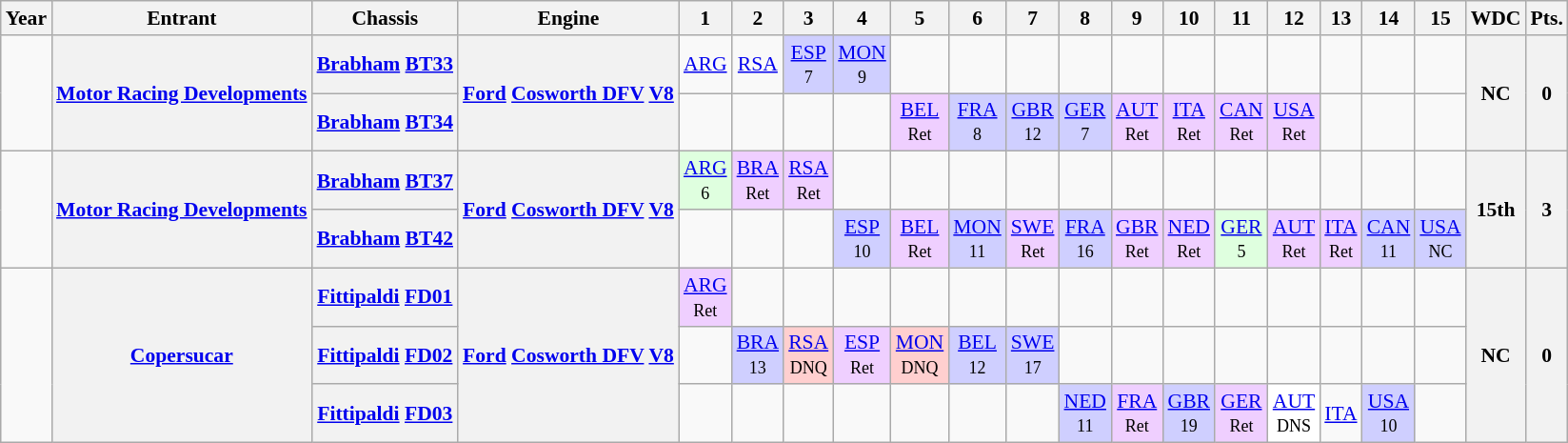<table class="wikitable" style="text-align:center; font-size:90%">
<tr>
<th>Year</th>
<th>Entrant</th>
<th>Chassis</th>
<th>Engine</th>
<th>1</th>
<th>2</th>
<th>3</th>
<th>4</th>
<th>5</th>
<th>6</th>
<th>7</th>
<th>8</th>
<th>9</th>
<th>10</th>
<th>11</th>
<th>12</th>
<th>13</th>
<th>14</th>
<th>15</th>
<th>WDC</th>
<th>Pts.</th>
</tr>
<tr>
<td rowspan="2"></td>
<th rowspan="2"><a href='#'>Motor Racing Developments</a></th>
<th><a href='#'>Brabham</a> <a href='#'>BT33</a></th>
<th rowspan="2"><a href='#'>Ford</a> <a href='#'>Cosworth DFV</a> <a href='#'>V8</a></th>
<td><a href='#'>ARG</a></td>
<td><a href='#'>RSA</a></td>
<td style="background:#CFCFFF;"><a href='#'>ESP</a><br><small>7</small></td>
<td style="background:#CFCFFF;"><a href='#'>MON</a><br><small>9</small></td>
<td></td>
<td></td>
<td></td>
<td></td>
<td></td>
<td></td>
<td></td>
<td></td>
<td></td>
<td></td>
<td></td>
<th rowspan="2">NC</th>
<th rowspan="2">0</th>
</tr>
<tr>
<th><a href='#'>Brabham</a> <a href='#'>BT34</a></th>
<td></td>
<td></td>
<td></td>
<td></td>
<td style="background:#EFCFFF;"><a href='#'>BEL</a><br><small>Ret</small></td>
<td style="background:#CFCFFF;"><a href='#'>FRA</a><br><small>8</small></td>
<td style="background:#CFCFFF;"><a href='#'>GBR</a><br><small>12</small></td>
<td style="background:#CFCFFF;"><a href='#'>GER</a><br><small>7</small></td>
<td style="background:#EFCFFF;"><a href='#'>AUT</a><br><small>Ret</small></td>
<td style="background:#EFCFFF;"><a href='#'>ITA</a><br><small>Ret</small></td>
<td style="background:#EFCFFF;"><a href='#'>CAN</a><br><small>Ret</small></td>
<td style="background:#EFCFFF;"><a href='#'>USA</a><br><small>Ret</small></td>
<td></td>
<td></td>
<td></td>
</tr>
<tr>
<td rowspan="2"></td>
<th rowspan="2"><a href='#'>Motor Racing Developments</a></th>
<th><a href='#'>Brabham</a> <a href='#'>BT37</a></th>
<th rowspan="2"><a href='#'>Ford</a> <a href='#'>Cosworth DFV</a> <a href='#'>V8</a></th>
<td style="background:#DFFFDF;"><a href='#'>ARG</a><br><small>6</small></td>
<td style="background:#EFCFFF;"><a href='#'>BRA</a><br><small>Ret</small></td>
<td style="background:#EFCFFF;"><a href='#'>RSA</a><br><small>Ret</small></td>
<td></td>
<td></td>
<td></td>
<td></td>
<td></td>
<td></td>
<td></td>
<td></td>
<td></td>
<td></td>
<td></td>
<td></td>
<th rowspan="2">15th</th>
<th rowspan="2">3</th>
</tr>
<tr>
<th><a href='#'>Brabham</a> <a href='#'>BT42</a></th>
<td></td>
<td></td>
<td></td>
<td style="background:#CFCFFF;"><a href='#'>ESP</a><br><small>10</small></td>
<td style="background:#EFCFFF;"><a href='#'>BEL</a><br><small>Ret</small></td>
<td style="background:#CFCFFF;"><a href='#'>MON</a><br><small>11</small></td>
<td style="background:#EFCFFF;"><a href='#'>SWE</a><br><small>Ret</small></td>
<td style="background:#CFCFFF;"><a href='#'>FRA</a><br><small>16</small></td>
<td style="background:#EFCFFF;"><a href='#'>GBR</a><br><small>Ret</small></td>
<td style="background:#EFCFFF;"><a href='#'>NED</a><br><small>Ret</small></td>
<td style="background:#DFFFDF;"><a href='#'>GER</a><br><small>5</small></td>
<td style="background:#EFCFFF;"><a href='#'>AUT</a><br><small>Ret</small></td>
<td style="background:#EFCFFF;"><a href='#'>ITA</a><br><small>Ret</small></td>
<td style="background:#CFCFFF;"><a href='#'>CAN</a><br><small>11</small></td>
<td style="background:#CFCFFF;"><a href='#'>USA</a><br><small>NC</small></td>
</tr>
<tr>
<td rowspan="3"></td>
<th rowspan="3"><a href='#'>Copersucar</a></th>
<th><a href='#'>Fittipaldi</a> <a href='#'>FD01</a></th>
<th rowspan="3"><a href='#'>Ford</a> <a href='#'>Cosworth DFV</a> <a href='#'>V8</a></th>
<td style="background:#EFCFFF;"><a href='#'>ARG</a><br><small>Ret</small></td>
<td></td>
<td></td>
<td></td>
<td></td>
<td></td>
<td></td>
<td></td>
<td></td>
<td></td>
<td></td>
<td></td>
<td></td>
<td></td>
<td></td>
<th rowspan="3">NC</th>
<th rowspan="3">0</th>
</tr>
<tr>
<th><a href='#'>Fittipaldi</a> <a href='#'>FD02</a></th>
<td></td>
<td style="background:#CFCFFF;"><a href='#'>BRA</a><br><small>13</small></td>
<td style="background:#FFCFCF;"><a href='#'>RSA</a><br><small>DNQ</small></td>
<td style="background:#EFCFFF;"><a href='#'>ESP</a><br><small>Ret</small></td>
<td style="background:#FFCFCF;"><a href='#'>MON</a><br><small>DNQ</small></td>
<td style="background:#CFCFFF;"><a href='#'>BEL</a><br><small>12</small></td>
<td style="background:#CFCFFF;"><a href='#'>SWE</a><br><small>17</small></td>
<td></td>
<td></td>
<td></td>
<td></td>
<td></td>
<td></td>
<td></td>
<td></td>
</tr>
<tr>
<th><a href='#'>Fittipaldi</a> <a href='#'>FD03</a></th>
<td></td>
<td></td>
<td></td>
<td></td>
<td></td>
<td></td>
<td></td>
<td style="background:#CFCFFF;"><a href='#'>NED</a><br><small>11</small></td>
<td style="background:#EFCFFF;"><a href='#'>FRA</a><br><small>Ret</small></td>
<td style="background:#CFCFFF;"><a href='#'>GBR</a><br><small>19</small></td>
<td style="background:#EFCFFF;"><a href='#'>GER</a><br><small>Ret</small></td>
<td style="background:#FFFFFF;"><a href='#'>AUT</a><br><small>DNS</small></td>
<td><a href='#'>ITA</a></td>
<td style="background:#CFCFFF;"><a href='#'>USA</a><br><small>10</small></td>
<td></td>
</tr>
</table>
